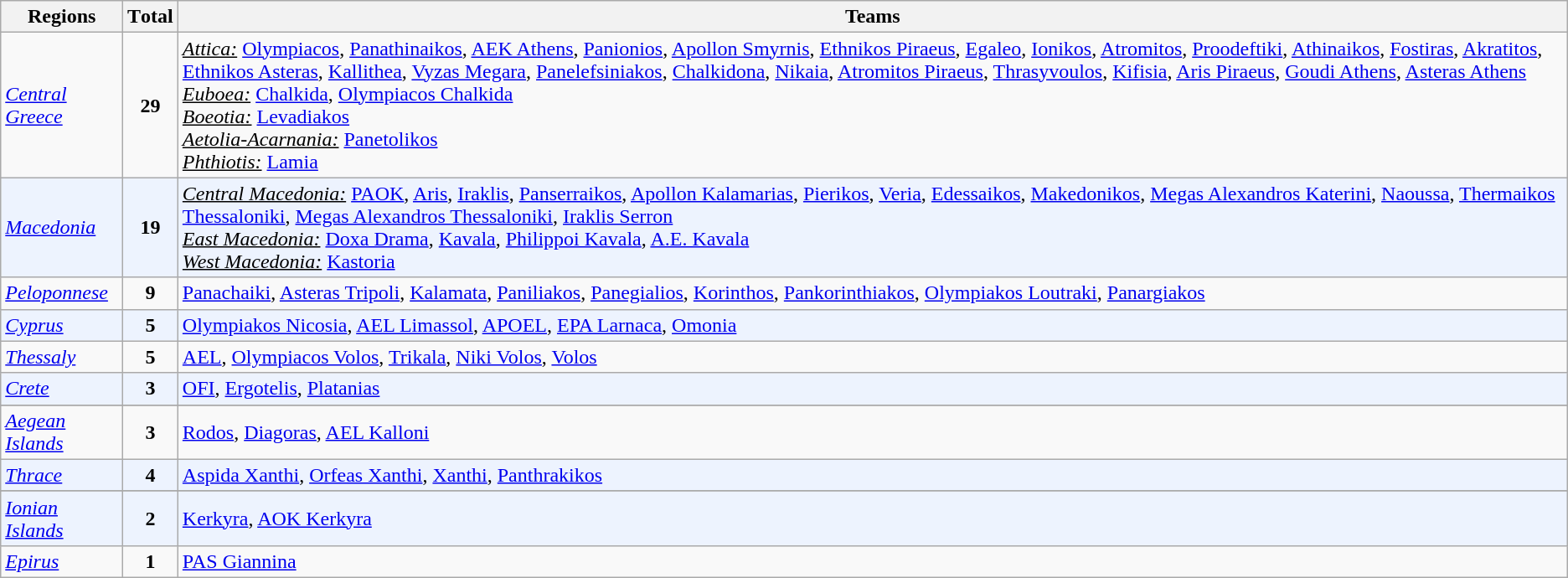<table class="wikitable" style="text-align:left;">
<tr>
<th>Regions</th>
<th>Τotal</th>
<th>Teams</th>
</tr>
<tr>
<td><em><a href='#'>Central Greece</a></em></td>
<td style="text-align:center"><strong>29</strong></td>
<td><em><u>Attica:</u></em> <a href='#'>Olympiacos</a>, <a href='#'>Panathinaikos</a>, <a href='#'>AEK Athens</a>, <a href='#'>Panionios</a>, <a href='#'>Apollon Smyrnis</a>, <a href='#'>Ethnikos Piraeus</a>, <a href='#'>Egaleo</a>, <a href='#'>Ionikos</a>, <a href='#'>Atromitos</a>, <a href='#'>Proodeftiki</a>, <a href='#'>Athinaikos</a>, <a href='#'>Fostiras</a>, <a href='#'>Akratitos</a>, <a href='#'>Ethnikos Asteras</a>, <a href='#'>Kallithea</a>, <a href='#'>Vyzas Megara</a>, <a href='#'>Panelefsiniakos</a>, <a href='#'>Chalkidona</a>, <a href='#'>Nikaia</a>, <a href='#'>Atromitos Piraeus</a>, <a href='#'>Thrasyvoulos</a>, <a href='#'>Kifisia</a>, <a href='#'>Aris Piraeus</a>, <a href='#'>Goudi Athens</a>, <a href='#'>Asteras Athens</a><br><em><u>Euboea:</u></em> <a href='#'>Chalkida</a>, <a href='#'>Olympiacos Chalkida</a><br><em><u>Boeotia:</u></em> <a href='#'>Levadiakos</a><br><em><u>Aetolia-Acarnania:</u></em> <a href='#'>Panetolikos</a><br><em><u>Phthiotis:</u></em> <a href='#'>Lamia</a></td>
</tr>
<tr style="background:#edf3fe">
<td><em><a href='#'>Macedonia</a></em></td>
<td style="text-align:center"><strong>19</strong></td>
<td><em><u>Central Macedonia:</u></em> <a href='#'>PAOK</a>, <a href='#'>Aris</a>, <a href='#'>Iraklis</a>, <a href='#'>Panserraikos</a>, <a href='#'>Apollon Kalamarias</a>, <a href='#'>Pierikos</a>, <a href='#'>Veria</a>, <a href='#'>Edessaikos</a>, <a href='#'>Makedonikos</a>, <a href='#'>Megas Alexandros Katerini</a>, <a href='#'>Naoussa</a>, <a href='#'>Thermaikos Thessaloniki</a>, <a href='#'>Megas Alexandros Thessaloniki</a>, <a href='#'>Iraklis Serron</a><br><em><u>East Macedonia:</u></em> <a href='#'>Doxa Drama</a>, <a href='#'>Kavala</a>, <a href='#'>Philippoi Kavala</a>, <a href='#'>A.E. Kavala</a><br><em><u>West Macedonia:</u></em> <a href='#'>Kastoria</a></td>
</tr>
<tr>
<td><em><a href='#'>Peloponnese</a></em></td>
<td style="text-align:center"><strong>9</strong></td>
<td><a href='#'>Panachaiki</a>, <a href='#'>Asteras Tripoli</a>, <a href='#'>Kalamata</a>, <a href='#'>Paniliakos</a>, <a href='#'>Panegialios</a>, <a href='#'>Korinthos</a>, <a href='#'>Pankorinthiakos</a>, <a href='#'>Olympiakos Loutraki</a>, <a href='#'>Panargiakos</a></td>
</tr>
<tr style="background:#edf3fe">
<td><em><a href='#'>Cyprus</a></em></td>
<td style="text-align:center"><strong>5</strong></td>
<td><a href='#'>Olympiakos Nicosia</a>, <a href='#'>AEL Limassol</a>, <a href='#'>APOEL</a>, <a href='#'>EPA Larnaca</a>, <a href='#'>Omonia</a></td>
</tr>
<tr>
<td><em><a href='#'>Thessaly</a></em></td>
<td style="text-align:center"><strong>5</strong></td>
<td><a href='#'>AEL</a>, <a href='#'>Olympiacos Volos</a>, <a href='#'>Trikala</a>, <a href='#'>Niki Volos</a>, <a href='#'>Volos</a></td>
</tr>
<tr style="background:#edf3fe">
<td><em><a href='#'>Crete</a></em></td>
<td style="text-align:center"><strong>3</strong></td>
<td><a href='#'>OFI</a>, <a href='#'>Ergotelis</a>, <a href='#'>Platanias</a></td>
</tr>
<tr>
</tr>
<tr>
<td><em><a href='#'>Aegean Islands</a></em></td>
<td style="text-align:center"><strong>3</strong></td>
<td><a href='#'>Rodos</a>, <a href='#'>Diagoras</a>, <a href='#'>AEL Kalloni</a></td>
</tr>
<tr style="background:#edf3fe">
<td><em><a href='#'>Thrace</a></em></td>
<td style="text-align:center"><strong>4</strong></td>
<td><a href='#'>Aspida Xanthi</a>, <a href='#'>Orfeas Xanthi</a>, <a href='#'>Xanthi</a>, <a href='#'>Panthrakikos</a></td>
</tr>
<tr>
</tr>
<tr style="background:#edf3fe">
<td><em><a href='#'>Ionian Islands</a></em></td>
<td style="text-align:center"><strong>2</strong></td>
<td><a href='#'>Kerkyra</a>, <a href='#'>AOK Kerkyra</a></td>
</tr>
<tr>
<td><em><a href='#'>Epirus</a></em></td>
<td style="text-align:center"><strong>1</strong></td>
<td><a href='#'>PAS Giannina</a></td>
</tr>
</table>
